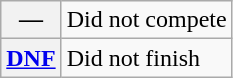<table class="wikitable">
<tr>
<th scope="row">—</th>
<td>Did not compete</td>
</tr>
<tr>
<th scope="row"><a href='#'>DNF</a></th>
<td>Did not finish</td>
</tr>
</table>
